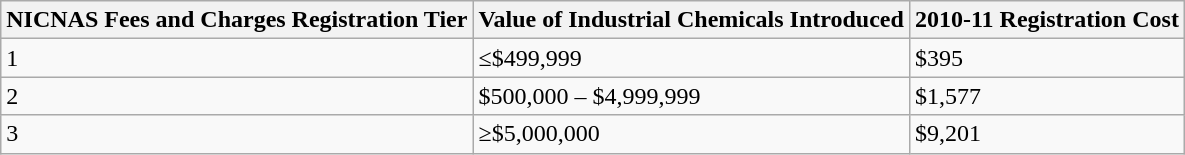<table class="wikitable">
<tr>
<th>NICNAS Fees and Charges Registration Tier</th>
<th>Value of Industrial Chemicals Introduced</th>
<th>2010-11 Registration Cost</th>
</tr>
<tr>
<td>1</td>
<td>≤$499,999</td>
<td>$395</td>
</tr>
<tr>
<td>2</td>
<td>$500,000 – $4,999,999</td>
<td>$1,577</td>
</tr>
<tr>
<td>3</td>
<td>≥$5,000,000</td>
<td>$9,201</td>
</tr>
</table>
